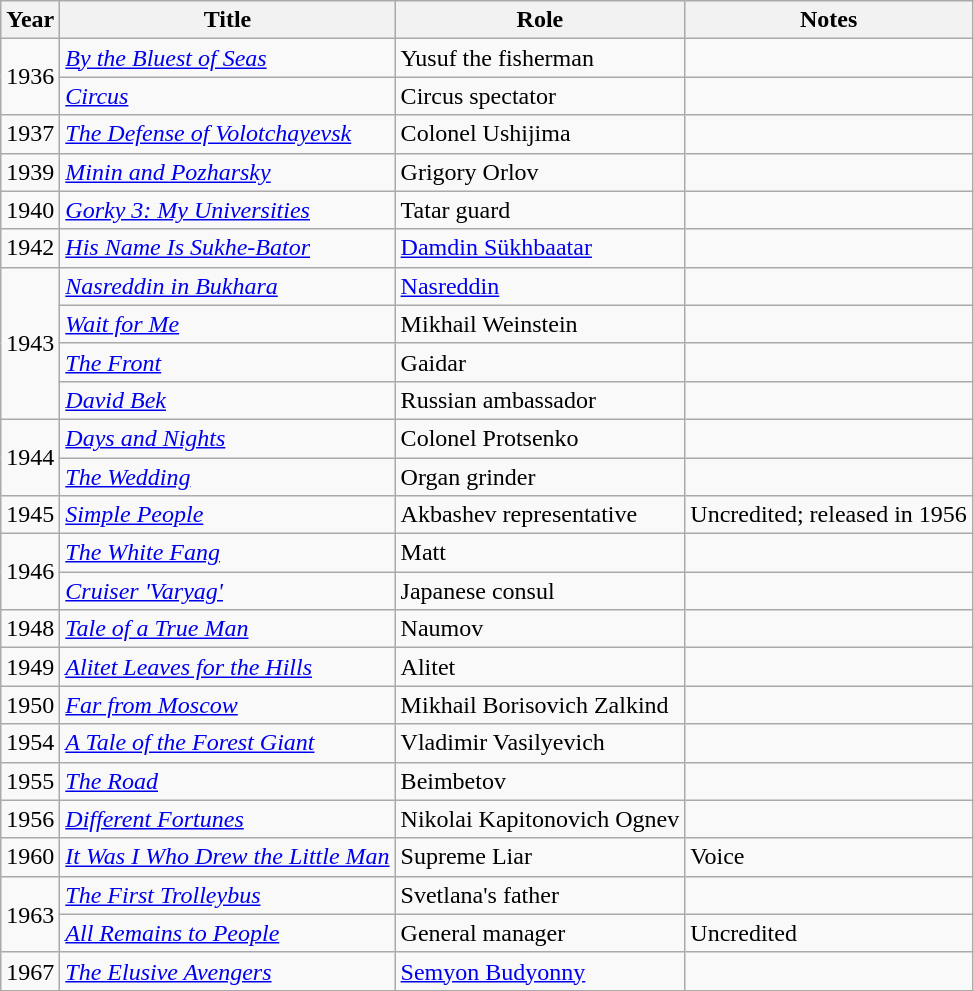<table class="wikitable sortable">
<tr>
<th>Year</th>
<th>Title</th>
<th>Role</th>
<th class="unsortable">Notes</th>
</tr>
<tr>
<td rowspan=2>1936</td>
<td><em><a href='#'>By the Bluest of Seas</a></em></td>
<td>Yusuf the fisherman</td>
<td></td>
</tr>
<tr>
<td><em><a href='#'>Circus</a></em></td>
<td>Circus spectator</td>
<td></td>
</tr>
<tr>
<td>1937</td>
<td><em><a href='#'>The Defense of Volotchayevsk</a></em></td>
<td>Colonel Ushijima</td>
<td></td>
</tr>
<tr>
<td>1939</td>
<td><em><a href='#'>Minin and Pozharsky</a></em></td>
<td>Grigory Orlov</td>
<td></td>
</tr>
<tr>
<td>1940</td>
<td><em><a href='#'>Gorky 3: My Universities</a></em></td>
<td>Tatar guard</td>
<td></td>
</tr>
<tr>
<td>1942</td>
<td><em><a href='#'>His Name Is Sukhe-Bator</a></em></td>
<td><a href='#'>Damdin Sükhbaatar</a></td>
<td></td>
</tr>
<tr>
<td rowspan="4">1943</td>
<td><em><a href='#'>Nasreddin in Bukhara</a></em></td>
<td><a href='#'>Nasreddin</a></td>
<td></td>
</tr>
<tr>
<td><em><a href='#'>Wait for Me</a></em></td>
<td>Mikhail Weinstein</td>
<td></td>
</tr>
<tr>
<td><em><a href='#'>The Front</a></em></td>
<td>Gaidar</td>
<td></td>
</tr>
<tr>
<td><em><a href='#'>David Bek</a></em></td>
<td>Russian ambassador</td>
<td></td>
</tr>
<tr>
<td rowspan="2">1944</td>
<td><em><a href='#'>Days and Nights</a></em></td>
<td>Colonel Protsenko</td>
<td></td>
</tr>
<tr>
<td><em><a href='#'>The Wedding</a></em></td>
<td>Organ grinder</td>
<td></td>
</tr>
<tr>
<td>1945</td>
<td><em><a href='#'>Simple People</a></em></td>
<td>Akbashev representative</td>
<td>Uncredited; released in 1956</td>
</tr>
<tr>
<td rowspan="2">1946</td>
<td><em><a href='#'>The White Fang</a></em></td>
<td>Matt</td>
<td></td>
</tr>
<tr>
<td><em><a href='#'>Cruiser 'Varyag'</a></em></td>
<td>Japanese consul</td>
<td></td>
</tr>
<tr>
<td>1948</td>
<td><em><a href='#'>Tale of a True Man</a></em></td>
<td>Naumov</td>
<td></td>
</tr>
<tr>
<td>1949</td>
<td><em><a href='#'>Alitet Leaves for the Hills</a></em></td>
<td>Alitet</td>
<td></td>
</tr>
<tr>
<td>1950</td>
<td><em><a href='#'>Far from Moscow</a></em></td>
<td>Mikhail Borisovich Zalkind</td>
<td></td>
</tr>
<tr>
<td>1954</td>
<td><em><a href='#'>A Tale of the Forest Giant</a></em></td>
<td>Vladimir Vasilyevich</td>
<td></td>
</tr>
<tr>
<td>1955</td>
<td><em><a href='#'>The Road</a></em></td>
<td>Beimbetov</td>
<td></td>
</tr>
<tr>
<td>1956</td>
<td><em><a href='#'>Different Fortunes</a></em></td>
<td>Nikolai Kapitonovich Ognev</td>
<td></td>
</tr>
<tr>
<td>1960</td>
<td><em><a href='#'>It Was I Who Drew the Little Man</a></em></td>
<td>Supreme Liar</td>
<td>Voice</td>
</tr>
<tr>
<td rowspan="2">1963</td>
<td><em><a href='#'>The First Trolleybus</a></em></td>
<td>Svetlana's father</td>
<td></td>
</tr>
<tr>
<td><em><a href='#'>All Remains to People</a></em></td>
<td>General manager</td>
<td>Uncredited</td>
</tr>
<tr>
<td>1967</td>
<td><em><a href='#'>The Elusive Avengers</a></em></td>
<td><a href='#'>Semyon Budyonny</a></td>
<td></td>
</tr>
</table>
